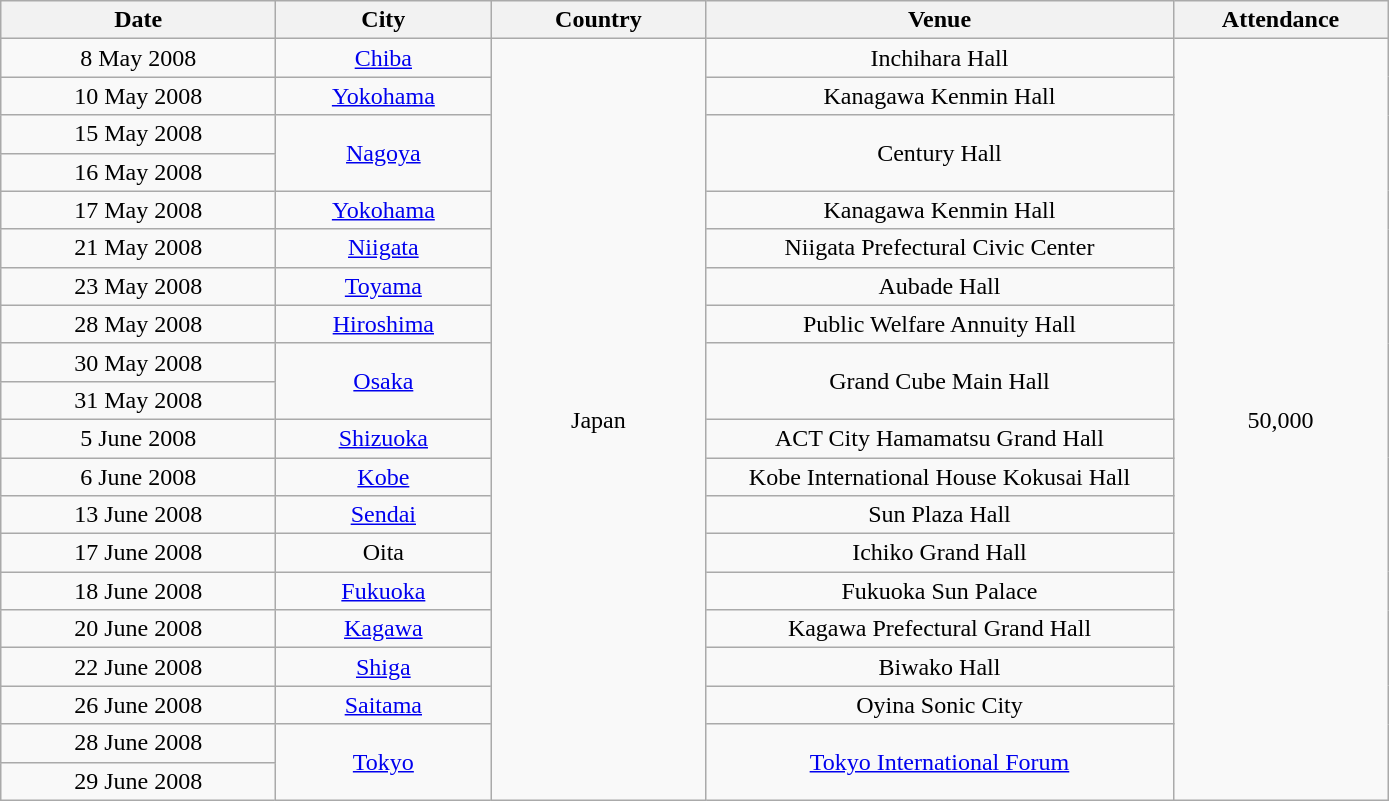<table class="wikitable" style="text-align:center;">
<tr>
<th scope="col" style="width:11em;">Date</th>
<th scope="col" style="width:8.5em;">City</th>
<th scope="col" style="width:8.5em;">Country</th>
<th scope="col" style="width:19em;">Venue</th>
<th scope="col" style="width:8.5em;">Attendance</th>
</tr>
<tr>
<td>8 May 2008</td>
<td><a href='#'>Chiba</a></td>
<td rowspan="20">Japan</td>
<td>Inchihara Hall</td>
<td rowspan="20">50,000</td>
</tr>
<tr>
<td>10 May 2008</td>
<td><a href='#'>Yokohama</a></td>
<td>Kanagawa Kenmin Hall</td>
</tr>
<tr>
<td>15 May 2008</td>
<td rowspan="2"><a href='#'>Nagoya</a></td>
<td rowspan="2">Century Hall</td>
</tr>
<tr>
<td>16 May 2008</td>
</tr>
<tr>
<td>17 May 2008</td>
<td><a href='#'>Yokohama</a></td>
<td>Kanagawa Kenmin Hall</td>
</tr>
<tr>
<td>21 May 2008</td>
<td><a href='#'>Niigata</a></td>
<td>Niigata Prefectural Civic Center</td>
</tr>
<tr>
<td>23 May 2008</td>
<td><a href='#'>Toyama</a></td>
<td>Aubade Hall</td>
</tr>
<tr>
<td>28 May 2008</td>
<td><a href='#'>Hiroshima</a></td>
<td>Public Welfare Annuity Hall</td>
</tr>
<tr>
<td>30 May 2008</td>
<td rowspan="2"><a href='#'>Osaka</a></td>
<td rowspan="2">Grand Cube Main Hall</td>
</tr>
<tr>
<td>31 May 2008</td>
</tr>
<tr>
<td>5 June 2008</td>
<td><a href='#'>Shizuoka</a></td>
<td>ACT City Hamamatsu Grand Hall</td>
</tr>
<tr>
<td>6 June 2008</td>
<td><a href='#'>Kobe</a></td>
<td>Kobe International House Kokusai Hall</td>
</tr>
<tr>
<td>13 June 2008</td>
<td><a href='#'>Sendai</a></td>
<td>Sun Plaza Hall</td>
</tr>
<tr>
<td>17 June 2008</td>
<td>Oita</td>
<td>Ichiko Grand Hall</td>
</tr>
<tr>
<td>18 June 2008</td>
<td><a href='#'>Fukuoka</a></td>
<td>Fukuoka Sun Palace</td>
</tr>
<tr>
<td>20 June 2008</td>
<td><a href='#'>Kagawa</a></td>
<td>Kagawa Prefectural Grand Hall</td>
</tr>
<tr>
<td>22 June 2008</td>
<td><a href='#'>Shiga</a></td>
<td>Biwako Hall</td>
</tr>
<tr>
<td>26 June 2008</td>
<td><a href='#'>Saitama</a></td>
<td>Oyina Sonic City</td>
</tr>
<tr>
<td>28 June 2008</td>
<td rowspan="2"><a href='#'>Tokyo</a></td>
<td rowspan="2"><a href='#'>Tokyo International Forum</a></td>
</tr>
<tr>
<td>29 June 2008</td>
</tr>
</table>
